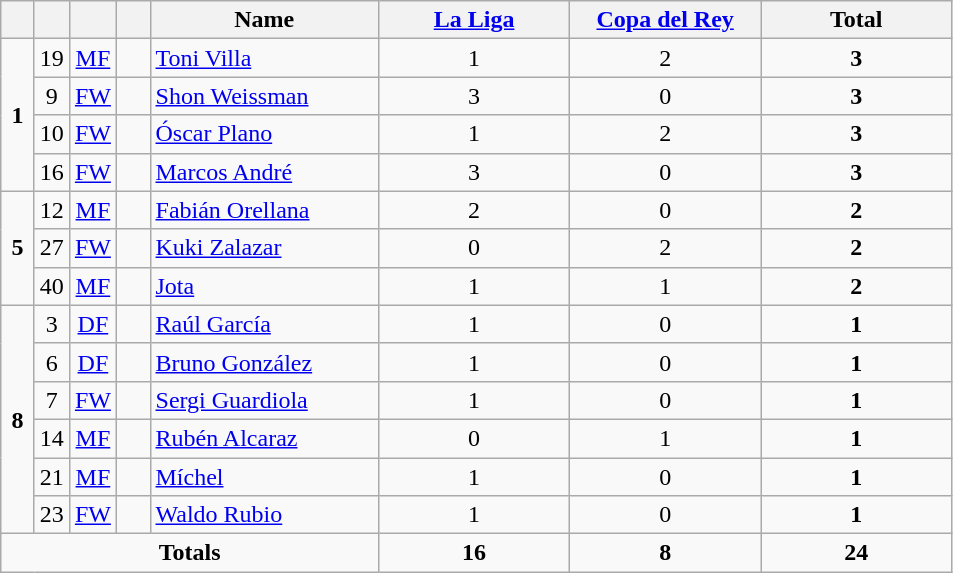<table class="wikitable" style="text-align:center">
<tr>
<th width=15></th>
<th width=15></th>
<th width=15></th>
<th width=15></th>
<th width=145>Name</th>
<th width=120><a href='#'>La Liga</a></th>
<th width=120><a href='#'>Copa del Rey</a></th>
<th width=120>Total</th>
</tr>
<tr>
<td rowspan=4><strong>1</strong></td>
<td>19</td>
<td><a href='#'>MF</a></td>
<td></td>
<td align=left><a href='#'>Toni Villa</a></td>
<td>1</td>
<td>2</td>
<td><strong>3</strong></td>
</tr>
<tr>
<td>9</td>
<td><a href='#'>FW</a></td>
<td></td>
<td align=left><a href='#'>Shon Weissman</a></td>
<td>3</td>
<td>0</td>
<td><strong>3</strong></td>
</tr>
<tr>
<td>10</td>
<td><a href='#'>FW</a></td>
<td></td>
<td align=left><a href='#'>Óscar Plano</a></td>
<td>1</td>
<td>2</td>
<td><strong>3</strong></td>
</tr>
<tr>
<td>16</td>
<td><a href='#'>FW</a></td>
<td></td>
<td align=left><a href='#'>Marcos André</a></td>
<td>3</td>
<td>0</td>
<td><strong>3</strong></td>
</tr>
<tr>
<td rowspan=3><strong>5</strong></td>
<td>12</td>
<td><a href='#'>MF</a></td>
<td></td>
<td align=left><a href='#'>Fabián Orellana</a></td>
<td>2</td>
<td>0</td>
<td><strong>2</strong></td>
</tr>
<tr>
<td>27</td>
<td><a href='#'>FW</a></td>
<td></td>
<td align=left><a href='#'>Kuki Zalazar</a></td>
<td>0</td>
<td>2</td>
<td><strong>2</strong></td>
</tr>
<tr>
<td>40</td>
<td><a href='#'>MF</a></td>
<td></td>
<td align=left><a href='#'>Jota</a></td>
<td>1</td>
<td>1</td>
<td><strong>2</strong></td>
</tr>
<tr>
<td rowspan=6><strong>8</strong></td>
<td>3</td>
<td><a href='#'>DF</a></td>
<td></td>
<td align=left><a href='#'>Raúl García</a></td>
<td>1</td>
<td>0</td>
<td><strong>1</strong></td>
</tr>
<tr>
<td>6</td>
<td><a href='#'>DF</a></td>
<td></td>
<td align=left><a href='#'>Bruno González</a></td>
<td>1</td>
<td>0</td>
<td><strong>1</strong></td>
</tr>
<tr>
<td>7</td>
<td><a href='#'>FW</a></td>
<td></td>
<td align=left><a href='#'>Sergi Guardiola</a></td>
<td>1</td>
<td>0</td>
<td><strong>1</strong></td>
</tr>
<tr>
<td>14</td>
<td><a href='#'>MF</a></td>
<td></td>
<td align=left><a href='#'>Rubén Alcaraz</a></td>
<td>0</td>
<td>1</td>
<td><strong>1</strong></td>
</tr>
<tr>
<td>21</td>
<td><a href='#'>MF</a></td>
<td></td>
<td align=left><a href='#'>Míchel</a></td>
<td>1</td>
<td>0</td>
<td><strong>1</strong></td>
</tr>
<tr>
<td>23</td>
<td><a href='#'>FW</a></td>
<td></td>
<td align=left><a href='#'>Waldo Rubio</a></td>
<td>1</td>
<td>0</td>
<td><strong>1</strong></td>
</tr>
<tr>
<td colspan=5><strong>Totals</strong></td>
<td><strong>16</strong></td>
<td><strong>8</strong></td>
<td><strong>24</strong></td>
</tr>
</table>
